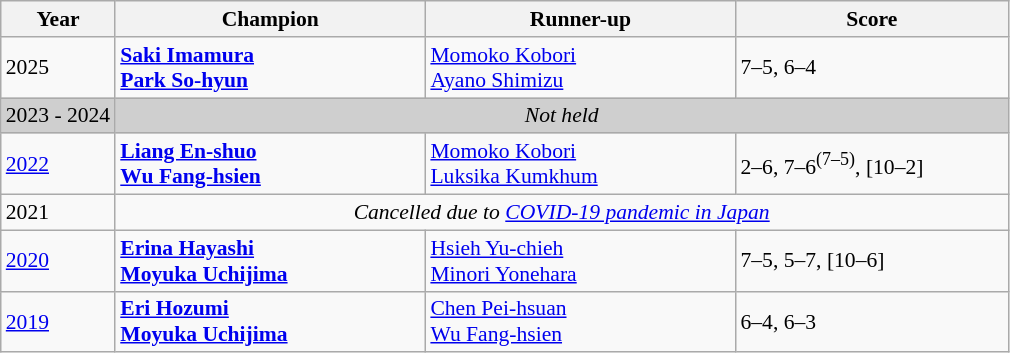<table class="wikitable" style="font-size:90%">
<tr>
<th>Year</th>
<th width="200">Champion</th>
<th width="200">Runner-up</th>
<th width="175">Score</th>
</tr>
<tr>
<td>2025</td>
<td><strong> <a href='#'>Saki Imamura</a><br>  <a href='#'>Park So-hyun</a></strong></td>
<td> <a href='#'>Momoko Kobori</a> <br>  <a href='#'>Ayano Shimizu</a></td>
<td>7–5, 6–4</td>
</tr>
<tr>
<td style="background:#cfcfcf">2023 - 2024</td>
<td colspan=4 align=center style="background:#cfcfcf"><em>Not held</em></td>
</tr>
<tr>
<td><a href='#'>2022</a></td>
<td> <strong><a href='#'>Liang En-shuo</a></strong> <br>  <strong><a href='#'>Wu Fang-hsien</a></strong></td>
<td> <a href='#'>Momoko Kobori</a> <br>  <a href='#'>Luksika Kumkhum</a></td>
<td>2–6, 7–6<sup>(7–5)</sup>, [10–2]</td>
</tr>
<tr>
<td>2021</td>
<td colspan="3" align="center"><em>Cancelled due to <a href='#'>COVID-19 pandemic in Japan</a></em> </td>
</tr>
<tr>
<td><a href='#'>2020</a></td>
<td> <strong><a href='#'>Erina Hayashi</a></strong> <br>  <strong><a href='#'>Moyuka Uchijima</a></strong></td>
<td> <a href='#'>Hsieh Yu-chieh</a> <br>  <a href='#'>Minori Yonehara</a></td>
<td>7–5, 5–7, [10–6]</td>
</tr>
<tr>
<td><a href='#'>2019</a></td>
<td> <strong><a href='#'>Eri Hozumi</a></strong> <br>  <strong><a href='#'>Moyuka Uchijima</a></strong></td>
<td> <a href='#'>Chen Pei-hsuan</a> <br>  <a href='#'>Wu Fang-hsien</a></td>
<td>6–4, 6–3</td>
</tr>
</table>
